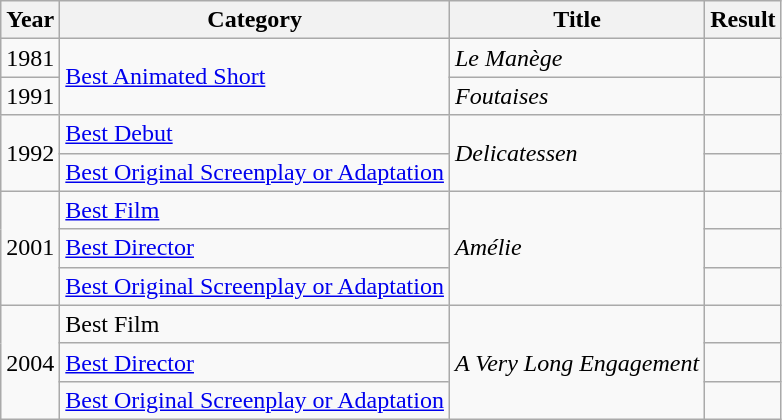<table class="wikitable">
<tr>
<th>Year</th>
<th>Category</th>
<th>Title</th>
<th>Result</th>
</tr>
<tr>
<td>1981</td>
<td rowspan=2><a href='#'>Best Animated Short</a></td>
<td><em>Le Manège</em></td>
<td></td>
</tr>
<tr>
<td>1991</td>
<td><em>Foutaises</em></td>
<td></td>
</tr>
<tr>
<td rowspan=2>1992</td>
<td><a href='#'>Best Debut</a></td>
<td rowspan=2><em>Delicatessen</em></td>
<td></td>
</tr>
<tr>
<td><a href='#'>Best Original Screenplay or Adaptation</a></td>
<td></td>
</tr>
<tr>
<td rowspan=3>2001</td>
<td><a href='#'>Best Film</a></td>
<td rowspan=3><em>Amélie</em></td>
<td></td>
</tr>
<tr>
<td><a href='#'>Best Director</a></td>
<td></td>
</tr>
<tr>
<td><a href='#'>Best Original Screenplay or Adaptation</a></td>
<td></td>
</tr>
<tr>
<td rowspan=3>2004</td>
<td>Best Film</td>
<td rowspan=3><em>A Very Long Engagement</em></td>
<td></td>
</tr>
<tr>
<td><a href='#'>Best Director</a></td>
<td></td>
</tr>
<tr>
<td><a href='#'>Best Original Screenplay or Adaptation</a></td>
<td></td>
</tr>
</table>
